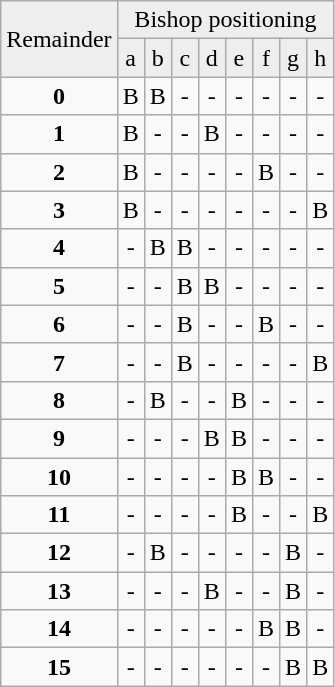<table class=wikitable cellpadding="4" cellspacing="0">
<tr style="background:#eeeeee;" align="center">
<td rowspan="2">Remainder</td>
<td colspan="8">Bishop positioning</td>
</tr>
<tr style="background:#eeeeee;" align="center">
<td>a</td>
<td>b</td>
<td>c</td>
<td>d</td>
<td>e</td>
<td>f</td>
<td>g</td>
<td>h</td>
</tr>
<tr align="center">
<td><strong>0</strong></td>
<td>B</td>
<td>B</td>
<td>-</td>
<td>-</td>
<td>-</td>
<td>-</td>
<td>-</td>
<td>-</td>
</tr>
<tr align="center">
<td><strong>1</strong></td>
<td>B</td>
<td>-</td>
<td>-</td>
<td>B</td>
<td>-</td>
<td>-</td>
<td>-</td>
<td>-</td>
</tr>
<tr align="center">
<td><strong>2</strong></td>
<td>B</td>
<td>-</td>
<td>-</td>
<td>-</td>
<td>-</td>
<td>B</td>
<td>-</td>
<td>-</td>
</tr>
<tr align="center">
<td><strong>3</strong></td>
<td>B</td>
<td>-</td>
<td>-</td>
<td>-</td>
<td>-</td>
<td>-</td>
<td>-</td>
<td>B</td>
</tr>
<tr align="center">
<td><strong>4</strong></td>
<td>-</td>
<td>B</td>
<td>B</td>
<td>-</td>
<td>-</td>
<td>-</td>
<td>-</td>
<td>-</td>
</tr>
<tr align="center">
<td><strong>5</strong></td>
<td>-</td>
<td>-</td>
<td>B</td>
<td>B</td>
<td>-</td>
<td>-</td>
<td>-</td>
<td>-</td>
</tr>
<tr align="center">
<td><strong>6</strong></td>
<td>-</td>
<td>-</td>
<td>B</td>
<td>-</td>
<td>-</td>
<td>B</td>
<td>-</td>
<td>-</td>
</tr>
<tr align="center">
<td><strong>7</strong></td>
<td>-</td>
<td>-</td>
<td>B</td>
<td>-</td>
<td>-</td>
<td>-</td>
<td>-</td>
<td>B</td>
</tr>
<tr align="center">
<td><strong>8</strong></td>
<td>-</td>
<td>B</td>
<td>-</td>
<td>-</td>
<td>B</td>
<td>-</td>
<td>-</td>
<td>-</td>
</tr>
<tr align="center">
<td><strong>9</strong></td>
<td>-</td>
<td>-</td>
<td>-</td>
<td>B</td>
<td>B</td>
<td>-</td>
<td>-</td>
<td>-</td>
</tr>
<tr align="center">
<td><strong>10</strong></td>
<td>-</td>
<td>-</td>
<td>-</td>
<td>-</td>
<td>B</td>
<td>B</td>
<td>-</td>
<td>-</td>
</tr>
<tr align="center">
<td><strong>11</strong></td>
<td>-</td>
<td>-</td>
<td>-</td>
<td>-</td>
<td>B</td>
<td>-</td>
<td>-</td>
<td>B</td>
</tr>
<tr align="center">
<td><strong>12</strong></td>
<td>-</td>
<td>B</td>
<td>-</td>
<td>-</td>
<td>-</td>
<td>-</td>
<td>B</td>
<td>-</td>
</tr>
<tr align="center">
<td><strong>13</strong></td>
<td>-</td>
<td>-</td>
<td>-</td>
<td>B</td>
<td>-</td>
<td>-</td>
<td>B</td>
<td>-</td>
</tr>
<tr align="center">
<td><strong>14</strong></td>
<td>-</td>
<td>-</td>
<td>-</td>
<td>-</td>
<td>-</td>
<td>B</td>
<td>B</td>
<td>-</td>
</tr>
<tr align="center">
<td><strong>15</strong></td>
<td>-</td>
<td>-</td>
<td>-</td>
<td>-</td>
<td>-</td>
<td>-</td>
<td>B</td>
<td>B</td>
</tr>
</table>
